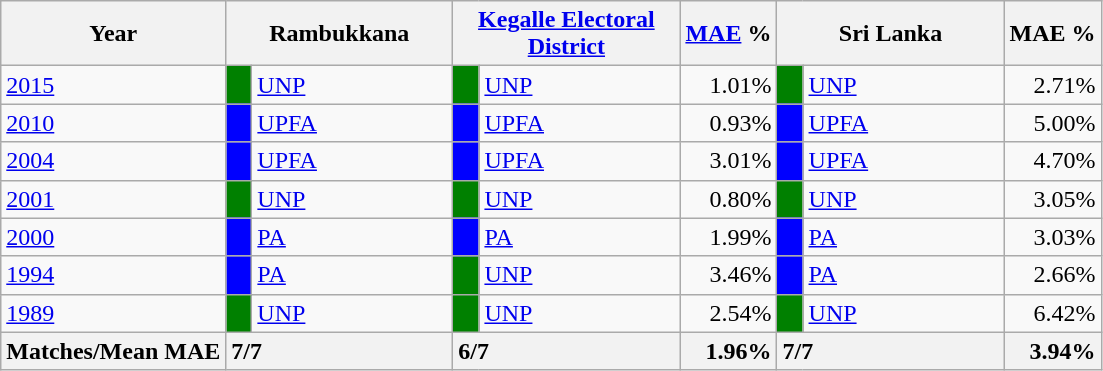<table class="wikitable">
<tr>
<th>Year</th>
<th colspan="2" width="144px">Rambukkana</th>
<th colspan="2" width="144px"><a href='#'>Kegalle Electoral District</a></th>
<th><a href='#'>MAE</a> %</th>
<th colspan="2" width="144px">Sri Lanka</th>
<th>MAE %</th>
</tr>
<tr>
<td><a href='#'>2015</a></td>
<td style="background-color:green;" width="10px"></td>
<td style="text-align:left;"><a href='#'>UNP</a></td>
<td style="background-color:green;" width="10px"></td>
<td style="text-align:left;"><a href='#'>UNP</a></td>
<td style="text-align:right;">1.01%</td>
<td style="background-color:green;" width="10px"></td>
<td style="text-align:left;"><a href='#'>UNP</a></td>
<td style="text-align:right;">2.71%</td>
</tr>
<tr>
<td><a href='#'>2010</a></td>
<td style="background-color:blue;" width="10px"></td>
<td style="text-align:left;"><a href='#'>UPFA</a></td>
<td style="background-color:blue;" width="10px"></td>
<td style="text-align:left;"><a href='#'>UPFA</a></td>
<td style="text-align:right;">0.93%</td>
<td style="background-color:blue;" width="10px"></td>
<td style="text-align:left;"><a href='#'>UPFA</a></td>
<td style="text-align:right;">5.00%</td>
</tr>
<tr>
<td><a href='#'>2004</a></td>
<td style="background-color:blue;" width="10px"></td>
<td style="text-align:left;"><a href='#'>UPFA</a></td>
<td style="background-color:blue;" width="10px"></td>
<td style="text-align:left;"><a href='#'>UPFA</a></td>
<td style="text-align:right;">3.01%</td>
<td style="background-color:blue;" width="10px"></td>
<td style="text-align:left;"><a href='#'>UPFA</a></td>
<td style="text-align:right;">4.70%</td>
</tr>
<tr>
<td><a href='#'>2001</a></td>
<td style="background-color:green;" width="10px"></td>
<td style="text-align:left;"><a href='#'>UNP</a></td>
<td style="background-color:green;" width="10px"></td>
<td style="text-align:left;"><a href='#'>UNP</a></td>
<td style="text-align:right;">0.80%</td>
<td style="background-color:green;" width="10px"></td>
<td style="text-align:left;"><a href='#'>UNP</a></td>
<td style="text-align:right;">3.05%</td>
</tr>
<tr>
<td><a href='#'>2000</a></td>
<td style="background-color:blue;" width="10px"></td>
<td style="text-align:left;"><a href='#'>PA</a></td>
<td style="background-color:blue;" width="10px"></td>
<td style="text-align:left;"><a href='#'>PA</a></td>
<td style="text-align:right;">1.99%</td>
<td style="background-color:blue;" width="10px"></td>
<td style="text-align:left;"><a href='#'>PA</a></td>
<td style="text-align:right;">3.03%</td>
</tr>
<tr>
<td><a href='#'>1994</a></td>
<td style="background-color:blue;" width="10px"></td>
<td style="text-align:left;"><a href='#'>PA</a></td>
<td style="background-color:green;" width="10px"></td>
<td style="text-align:left;"><a href='#'>UNP</a></td>
<td style="text-align:right;">3.46%</td>
<td style="background-color:blue;" width="10px"></td>
<td style="text-align:left;"><a href='#'>PA</a></td>
<td style="text-align:right;">2.66%</td>
</tr>
<tr>
<td><a href='#'>1989</a></td>
<td style="background-color:green;" width="10px"></td>
<td style="text-align:left;"><a href='#'>UNP</a></td>
<td style="background-color:green;" width="10px"></td>
<td style="text-align:left;"><a href='#'>UNP</a></td>
<td style="text-align:right;">2.54%</td>
<td style="background-color:green;" width="10px"></td>
<td style="text-align:left;"><a href='#'>UNP</a></td>
<td style="text-align:right;">6.42%</td>
</tr>
<tr>
<th>Matches/Mean MAE</th>
<th style="text-align:left;"colspan="2" width="144px">7/7</th>
<th style="text-align:left;"colspan="2" width="144px">6/7</th>
<th style="text-align:right;">1.96%</th>
<th style="text-align:left;"colspan="2" width="144px">7/7</th>
<th style="text-align:right;">3.94%</th>
</tr>
</table>
